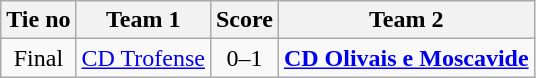<table class="wikitable" style="text-align:center">
<tr>
<th style= width="40px">Tie no</th>
<th style= width="150px">Team 1</th>
<th style= width="60px">Score</th>
<th style= width="150px">Team 2</th>
</tr>
<tr>
<td>Final</td>
<td><a href='#'>CD Trofense</a></td>
<td>0–1</td>
<td><strong><a href='#'>CD Olivais e Moscavide</a></strong></td>
</tr>
</table>
